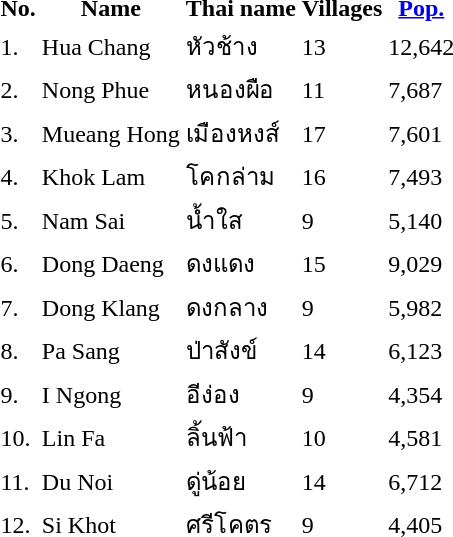<table>
<tr>
<th>No.</th>
<th>Name</th>
<th>Thai name</th>
<th>Villages</th>
<th><a href='#'>Pop.</a></th>
</tr>
<tr>
<td>1.</td>
<td>Hua Chang</td>
<td>หัวช้าง</td>
<td>13</td>
<td>12,642</td>
<td></td>
</tr>
<tr>
<td>2.</td>
<td>Nong Phue</td>
<td>หนองผือ</td>
<td>11</td>
<td>7,687</td>
<td></td>
</tr>
<tr>
<td>3.</td>
<td>Mueang Hong</td>
<td>เมืองหงส์</td>
<td>17</td>
<td>7,601</td>
<td></td>
</tr>
<tr>
<td>4.</td>
<td>Khok Lam</td>
<td>โคกล่าม</td>
<td>16</td>
<td>7,493</td>
<td></td>
</tr>
<tr>
<td>5.</td>
<td>Nam Sai</td>
<td>น้ำใส</td>
<td>9</td>
<td>5,140</td>
<td></td>
</tr>
<tr>
<td>6.</td>
<td>Dong Daeng</td>
<td>ดงแดง</td>
<td>15</td>
<td>9,029</td>
<td></td>
</tr>
<tr>
<td>7.</td>
<td>Dong Klang</td>
<td>ดงกลาง</td>
<td>9</td>
<td>5,982</td>
<td></td>
</tr>
<tr>
<td>8.</td>
<td>Pa Sang</td>
<td>ป่าสังข์</td>
<td>14</td>
<td>6,123</td>
<td></td>
</tr>
<tr>
<td>9.</td>
<td>I Ngong</td>
<td>อีง่อง</td>
<td>9</td>
<td>4,354</td>
<td></td>
</tr>
<tr>
<td>10.</td>
<td>Lin Fa</td>
<td>ลิ้นฟ้า</td>
<td>10</td>
<td>4,581</td>
<td></td>
</tr>
<tr>
<td>11.</td>
<td>Du Noi</td>
<td>ดู่น้อย</td>
<td>14</td>
<td>6,712</td>
<td></td>
</tr>
<tr>
<td>12.</td>
<td>Si Khot</td>
<td>ศรีโคตร</td>
<td>9</td>
<td>4,405</td>
<td></td>
</tr>
</table>
